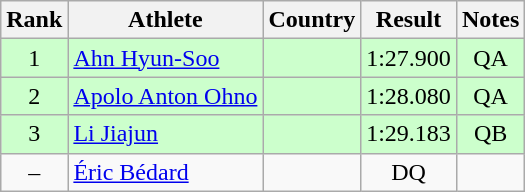<table class="wikitable sortable" style="text-align:center">
<tr>
<th>Rank</th>
<th>Athlete</th>
<th>Country</th>
<th>Result</th>
<th>Notes</th>
</tr>
<tr bgcolor=ccffcc>
<td>1</td>
<td align=left><a href='#'>Ahn Hyun-Soo</a></td>
<td></td>
<td>1:27.900</td>
<td>QA</td>
</tr>
<tr bgcolor=ccffcc>
<td>2</td>
<td align=left><a href='#'>Apolo Anton Ohno</a></td>
<td></td>
<td>1:28.080</td>
<td>QA</td>
</tr>
<tr bgcolor=ccffcc>
<td>3</td>
<td align=left><a href='#'>Li Jiajun</a></td>
<td></td>
<td>1:29.183</td>
<td>QB</td>
</tr>
<tr>
<td>–</td>
<td align=left><a href='#'>Éric Bédard</a></td>
<td></td>
<td>DQ</td>
<td></td>
</tr>
</table>
